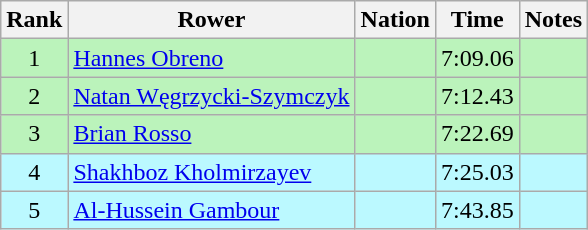<table class="wikitable sortable" style="text-align:center">
<tr>
<th>Rank</th>
<th>Rower</th>
<th>Nation</th>
<th>Time</th>
<th>Notes</th>
</tr>
<tr bgcolor=bbf3bb>
<td>1</td>
<td align=left><a href='#'>Hannes Obreno</a></td>
<td align=left></td>
<td>7:09.06</td>
<td></td>
</tr>
<tr bgcolor=bbf3bb>
<td>2</td>
<td align=left><a href='#'>Natan Węgrzycki-Szymczyk</a></td>
<td align=left></td>
<td>7:12.43</td>
<td></td>
</tr>
<tr bgcolor=bbf3bb>
<td>3</td>
<td align=left><a href='#'>Brian Rosso</a></td>
<td align=left></td>
<td>7:22.69</td>
<td></td>
</tr>
<tr bgcolor=bbf9ff>
<td>4</td>
<td align=left><a href='#'>Shakhboz Kholmirzayev</a></td>
<td align=left></td>
<td>7:25.03</td>
<td></td>
</tr>
<tr bgcolor=bbf9ff>
<td>5</td>
<td align=left><a href='#'>Al-Hussein Gambour</a></td>
<td align=left></td>
<td>7:43.85</td>
<td></td>
</tr>
</table>
